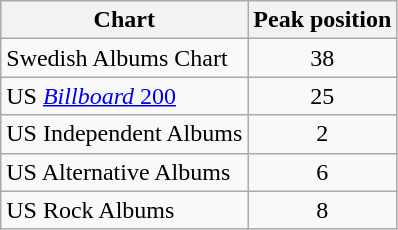<table class="wikitable">
<tr>
<th>Chart</th>
<th>Peak position</th>
</tr>
<tr>
<td>Swedish Albums Chart</td>
<td style="text-align:center;">38</td>
</tr>
<tr>
<td>US <a href='#'><em>Billboard</em> 200</a></td>
<td style="text-align:center;">25</td>
</tr>
<tr>
<td>US Independent Albums</td>
<td style="text-align:center;">2</td>
</tr>
<tr>
<td>US Alternative Albums</td>
<td style="text-align:center;">6</td>
</tr>
<tr>
<td>US Rock Albums</td>
<td style="text-align:center;">8</td>
</tr>
</table>
